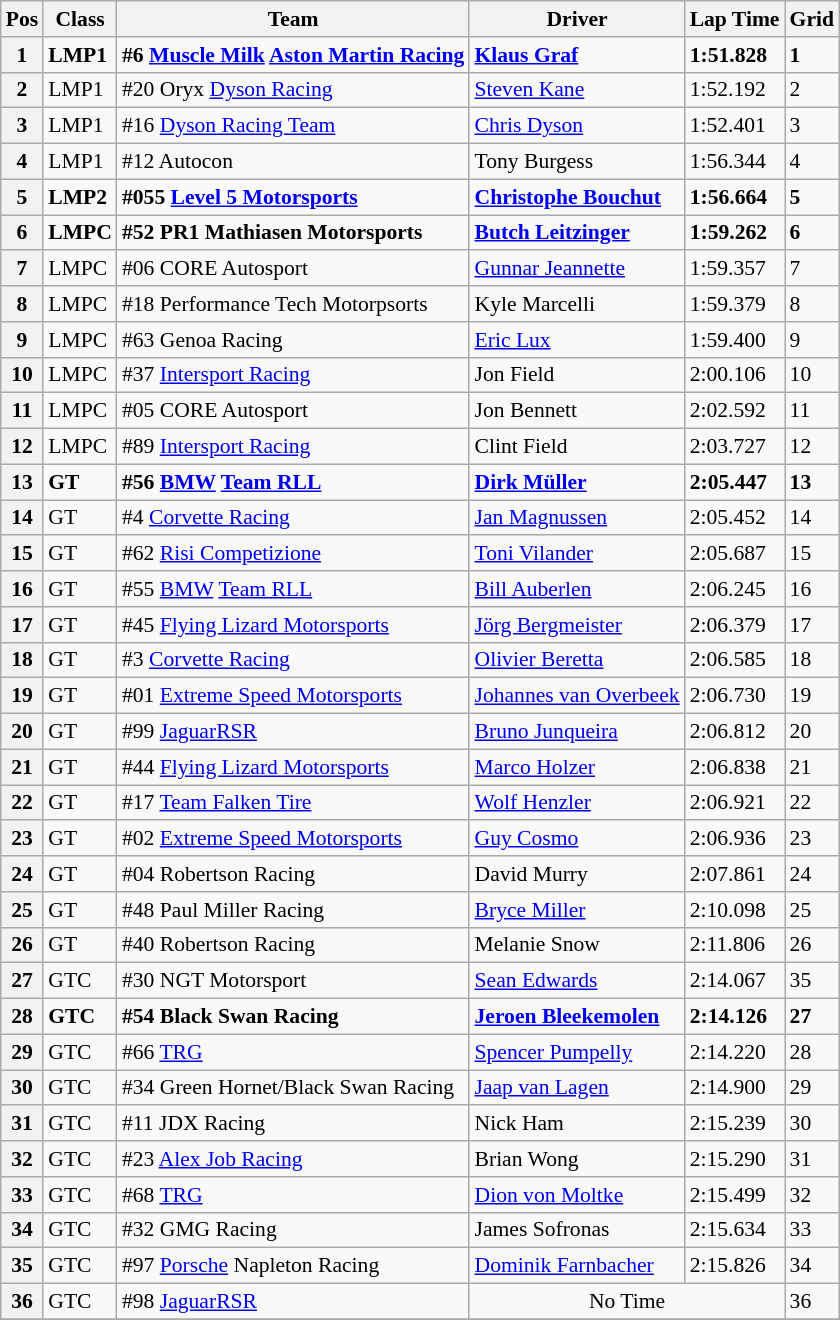<table class="wikitable" style="font-size: 90%;">
<tr>
<th>Pos</th>
<th>Class</th>
<th>Team</th>
<th>Driver</th>
<th>Lap Time</th>
<th>Grid</th>
</tr>
<tr style="font-weight:bold">
<th>1</th>
<td>LMP1</td>
<td>#6 <a href='#'>Muscle Milk</a> <a href='#'>Aston Martin Racing</a></td>
<td><a href='#'>Klaus Graf</a></td>
<td>1:51.828</td>
<td>1</td>
</tr>
<tr>
<th>2</th>
<td>LMP1</td>
<td>#20 Oryx <a href='#'>Dyson Racing</a></td>
<td><a href='#'>Steven Kane</a></td>
<td>1:52.192</td>
<td>2</td>
</tr>
<tr>
<th>3</th>
<td>LMP1</td>
<td>#16 <a href='#'>Dyson Racing Team</a></td>
<td><a href='#'>Chris Dyson</a></td>
<td>1:52.401</td>
<td>3</td>
</tr>
<tr>
<th>4</th>
<td>LMP1</td>
<td>#12 Autocon</td>
<td>Tony Burgess</td>
<td>1:56.344</td>
<td>4</td>
</tr>
<tr style="font-weight:bold">
<th>5</th>
<td>LMP2</td>
<td>#055 <a href='#'>Level 5 Motorsports</a></td>
<td><a href='#'>Christophe Bouchut</a></td>
<td>1:56.664</td>
<td>5</td>
</tr>
<tr style="font-weight:bold">
<th>6</th>
<td>LMPC</td>
<td>#52 PR1 Mathiasen Motorsports</td>
<td><a href='#'>Butch Leitzinger</a></td>
<td>1:59.262</td>
<td>6</td>
</tr>
<tr>
<th>7</th>
<td>LMPC</td>
<td>#06 CORE Autosport</td>
<td><a href='#'>Gunnar Jeannette</a></td>
<td>1:59.357</td>
<td>7</td>
</tr>
<tr>
<th>8</th>
<td>LMPC</td>
<td>#18 Performance Tech Motorpsorts</td>
<td>Kyle Marcelli</td>
<td>1:59.379</td>
<td>8</td>
</tr>
<tr>
<th>9</th>
<td>LMPC</td>
<td>#63 Genoa Racing</td>
<td><a href='#'>Eric Lux</a></td>
<td>1:59.400</td>
<td>9</td>
</tr>
<tr>
<th>10</th>
<td>LMPC</td>
<td>#37 <a href='#'>Intersport Racing</a></td>
<td>Jon Field</td>
<td>2:00.106</td>
<td>10</td>
</tr>
<tr>
<th>11</th>
<td>LMPC</td>
<td>#05 CORE Autosport</td>
<td>Jon Bennett</td>
<td>2:02.592</td>
<td>11</td>
</tr>
<tr>
<th>12</th>
<td>LMPC</td>
<td>#89 <a href='#'>Intersport Racing</a></td>
<td>Clint Field</td>
<td>2:03.727</td>
<td>12</td>
</tr>
<tr style="font-weight:bold">
<th>13</th>
<td>GT</td>
<td>#56 <a href='#'>BMW</a> <a href='#'>Team RLL</a></td>
<td><a href='#'>Dirk Müller</a></td>
<td>2:05.447</td>
<td>13</td>
</tr>
<tr>
<th>14</th>
<td>GT</td>
<td>#4 <a href='#'>Corvette Racing</a></td>
<td><a href='#'>Jan Magnussen</a></td>
<td>2:05.452</td>
<td>14</td>
</tr>
<tr>
<th>15</th>
<td>GT</td>
<td>#62 <a href='#'>Risi Competizione</a></td>
<td><a href='#'>Toni Vilander</a></td>
<td>2:05.687</td>
<td>15</td>
</tr>
<tr>
<th>16</th>
<td>GT</td>
<td>#55 <a href='#'>BMW</a> <a href='#'>Team RLL</a></td>
<td><a href='#'>Bill Auberlen</a></td>
<td>2:06.245</td>
<td>16</td>
</tr>
<tr>
<th>17</th>
<td>GT</td>
<td>#45 <a href='#'>Flying Lizard Motorsports</a></td>
<td><a href='#'>Jörg Bergmeister</a></td>
<td>2:06.379</td>
<td>17</td>
</tr>
<tr>
<th>18</th>
<td>GT</td>
<td>#3 <a href='#'>Corvette Racing</a></td>
<td><a href='#'>Olivier Beretta</a></td>
<td>2:06.585</td>
<td>18</td>
</tr>
<tr>
<th>19</th>
<td>GT</td>
<td>#01 <a href='#'>Extreme Speed Motorsports</a></td>
<td><a href='#'>Johannes van Overbeek</a></td>
<td>2:06.730</td>
<td>19</td>
</tr>
<tr>
<th>20</th>
<td>GT</td>
<td>#99 <a href='#'>Jaguar</a><a href='#'>RSR</a></td>
<td><a href='#'>Bruno Junqueira</a></td>
<td>2:06.812</td>
<td>20</td>
</tr>
<tr>
<th>21</th>
<td>GT</td>
<td>#44 <a href='#'>Flying Lizard Motorsports</a></td>
<td><a href='#'>Marco Holzer</a></td>
<td>2:06.838</td>
<td>21</td>
</tr>
<tr>
<th>22</th>
<td>GT</td>
<td>#17 <a href='#'>Team Falken Tire</a></td>
<td><a href='#'>Wolf Henzler</a></td>
<td>2:06.921</td>
<td>22</td>
</tr>
<tr>
<th>23</th>
<td>GT</td>
<td>#02 <a href='#'>Extreme Speed Motorsports</a></td>
<td><a href='#'>Guy Cosmo</a></td>
<td>2:06.936</td>
<td>23</td>
</tr>
<tr>
<th>24</th>
<td>GT</td>
<td>#04 Robertson Racing</td>
<td>David Murry</td>
<td>2:07.861</td>
<td>24</td>
</tr>
<tr>
<th>25</th>
<td>GT</td>
<td>#48 Paul Miller Racing</td>
<td><a href='#'>Bryce Miller</a></td>
<td>2:10.098</td>
<td>25</td>
</tr>
<tr>
<th>26</th>
<td>GT</td>
<td>#40 Robertson Racing</td>
<td>Melanie Snow</td>
<td>2:11.806</td>
<td>26</td>
</tr>
<tr>
<th>27</th>
<td>GTC</td>
<td>#30 NGT Motorsport</td>
<td><a href='#'>Sean Edwards</a></td>
<td>2:14.067</td>
<td>35</td>
</tr>
<tr style="font-weight:bold">
<th>28</th>
<td>GTC</td>
<td>#54 Black Swan Racing</td>
<td><a href='#'>Jeroen Bleekemolen</a></td>
<td>2:14.126</td>
<td>27</td>
</tr>
<tr>
<th>29</th>
<td>GTC</td>
<td>#66 <a href='#'>TRG</a></td>
<td><a href='#'>Spencer Pumpelly</a></td>
<td>2:14.220</td>
<td>28</td>
</tr>
<tr>
<th>30</th>
<td>GTC</td>
<td>#34 Green Hornet/Black Swan Racing</td>
<td><a href='#'>Jaap van Lagen</a></td>
<td>2:14.900</td>
<td>29</td>
</tr>
<tr>
<th>31</th>
<td>GTC</td>
<td>#11 JDX Racing</td>
<td>Nick Ham</td>
<td>2:15.239</td>
<td>30</td>
</tr>
<tr>
<th>32</th>
<td>GTC</td>
<td>#23 <a href='#'>Alex Job Racing</a></td>
<td>Brian Wong</td>
<td>2:15.290</td>
<td>31</td>
</tr>
<tr>
<th>33</th>
<td>GTC</td>
<td>#68 <a href='#'>TRG</a></td>
<td><a href='#'>Dion von Moltke</a></td>
<td>2:15.499</td>
<td>32</td>
</tr>
<tr>
<th>34</th>
<td>GTC</td>
<td>#32 GMG Racing</td>
<td>James Sofronas</td>
<td>2:15.634</td>
<td>33</td>
</tr>
<tr>
<th>35</th>
<td>GTC</td>
<td>#97 <a href='#'>Porsche</a> Napleton Racing</td>
<td><a href='#'>Dominik Farnbacher</a></td>
<td>2:15.826</td>
<td>34</td>
</tr>
<tr>
<th>36</th>
<td>GTC</td>
<td>#98 <a href='#'>Jaguar</a><a href='#'>RSR</a></td>
<td colspan=2 align="center">No Time</td>
<td>36</td>
</tr>
<tr>
</tr>
</table>
